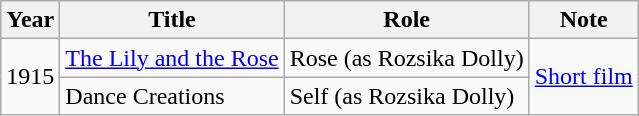<table class="wikitable sortable">
<tr>
<th>Year</th>
<th>Title</th>
<th>Role</th>
<th class="unsortable">Note</th>
</tr>
<tr>
<td rowspan="2">1915</td>
<td><a href='#'>The Lily and the Rose</a></td>
<td>Rose (as Rozsika Dolly)</td>
<td rowspan="2"><a href='#'>Short film</a></td>
</tr>
<tr>
<td>Dance Creations</td>
<td>Self (as Rozsika Dolly)</td>
</tr>
</table>
